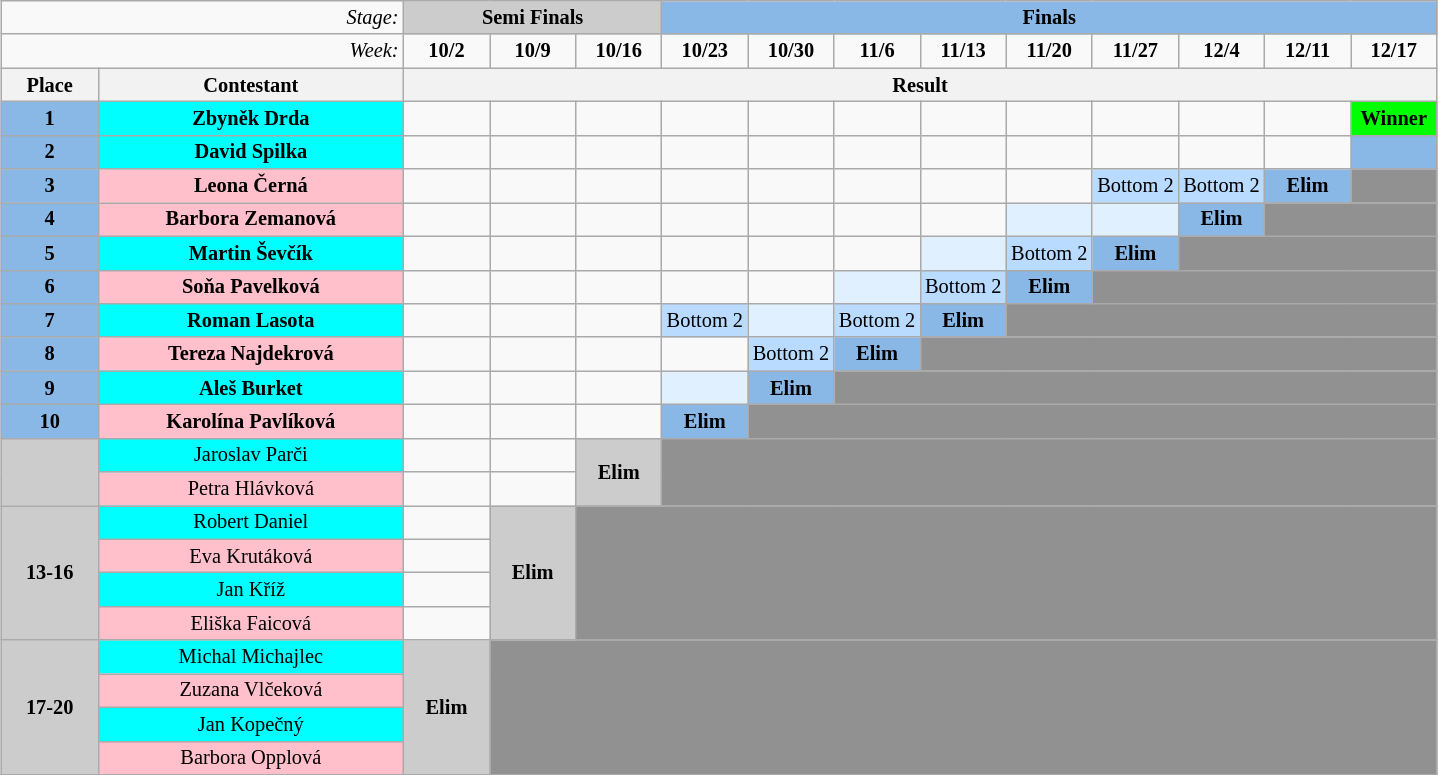<table class="wikitable" style="margin:1em auto; text-align:center; font-size:85%">
<tr>
<td colspan="2" align="right"><em>Stage:</em></td>
<td colspan="3" bgcolor="#CCCCCC"><strong>Semi Finals</strong></td>
<td colspan="9" bgcolor="#8AB8E6"><strong>Finals</strong></td>
</tr>
<tr>
<td colspan="2" align="right"><em>Week:</em></td>
<td width=6%><strong>10/2</strong></td>
<td width=6%><strong>10/9</strong></td>
<td width=6%><strong>10/16</strong></td>
<td width=6%><strong>10/23</strong></td>
<td width=6%><strong>10/30</strong></td>
<td width=6%><strong>11/6</strong></td>
<td width=6%><strong>11/13</strong></td>
<td width=6%><strong>11/20</strong></td>
<td width=6%><strong>11/27</strong></td>
<td width=6%><strong>12/4</strong></td>
<td width=6%><strong>12/11</strong></td>
<td width=6%><strong>12/17</strong></td>
</tr>
<tr>
<th>Place</th>
<th>Contestant</th>
<th colspan="12">Result</th>
</tr>
<tr>
<td bgcolor="#8AB8E6"><strong>1</strong></td>
<td bgcolor="cyan"><strong>Zbyněk Drda</strong></td>
<td></td>
<td></td>
<td></td>
<td></td>
<td></td>
<td></td>
<td></td>
<td></td>
<td></td>
<td></td>
<td></td>
<td bgcolor="lime"><strong>Winner</strong></td>
</tr>
<tr>
<td bgcolor="8AB8E6"><strong>2</strong></td>
<td bgcolor="cyan"><strong>David Spilka</strong></td>
<td></td>
<td></td>
<td></td>
<td></td>
<td></td>
<td></td>
<td></td>
<td></td>
<td></td>
<td></td>
<td></td>
<td bgcolor="8AB8E6"></td>
</tr>
<tr>
<td bgcolor="#8AB8E6"><strong>3</strong></td>
<td bgcolor="pink"><strong>Leona Černá</strong></td>
<td></td>
<td></td>
<td></td>
<td></td>
<td></td>
<td></td>
<td></td>
<td></td>
<td style="background:#B8DBFF">Bottom 2</td>
<td style="background:#B8DBFF">Bottom 2</td>
<td bgcolor="#8AB8E6"><strong>Elim</strong></td>
<td bgcolor="#919191"></td>
</tr>
<tr>
<td bgcolor="8AB8E6"><strong>4</strong></td>
<td bgcolor="pink"><strong>Barbora Zemanová</strong></td>
<td></td>
<td></td>
<td></td>
<td></td>
<td></td>
<td></td>
<td></td>
<td bgcolor="#E0F0FF"></td>
<td bgcolor="#E0F0FF"></td>
<td bgcolor="#8AB8E6"><strong>Elim</strong></td>
<td bgcolor="#919191" colspan="2"></td>
</tr>
<tr>
<td bgcolor="8AB8E6"><strong>5</strong></td>
<td bgcolor="cyan"><strong>Martin Ševčík</strong></td>
<td></td>
<td></td>
<td></td>
<td></td>
<td></td>
<td></td>
<td bgcolor="#E0F0FF"></td>
<td style="background:#B8DBFF">Bottom 2</td>
<td bgcolor="#8AB8E6"><strong>Elim</strong></td>
<td bgcolor="#919191" colspan="3"></td>
</tr>
<tr>
<td bgcolor="8AB8E6"><strong>6</strong></td>
<td bgcolor="pink"><strong>Soňa Pavelková</strong></td>
<td></td>
<td></td>
<td></td>
<td></td>
<td></td>
<td bgcolor="#E0F0FF"></td>
<td style="background:#B8DBFF">Bottom 2</td>
<td bgcolor="#8AB8E6"><strong>Elim</strong></td>
<td bgcolor="#919191" colspan="4"></td>
</tr>
<tr>
<td bgcolor="8AB8E6"><strong>7</strong></td>
<td bgcolor="cyan"><strong>Roman Lasota</strong></td>
<td></td>
<td></td>
<td></td>
<td style="background:#B8DBFF">Bottom 2</td>
<td bgcolor="#E0F0FF"></td>
<td style="background:#B8DBFF">Bottom 2</td>
<td bgcolor="#8AB8E6"><strong>Elim</strong></td>
<td bgcolor="#919191" colspan="5"></td>
</tr>
<tr>
<td bgcolor="8AB8E6"><strong>8</strong></td>
<td bgcolor="pink"><strong>Tereza Najdekrová</strong></td>
<td></td>
<td></td>
<td></td>
<td></td>
<td style="background:#B8DBFF">Bottom 2</td>
<td bgcolor="#8AB8E6"><strong>Elim</strong></td>
<td bgcolor="#919191" colspan="6"></td>
</tr>
<tr>
<td bgcolor="8AB8E6"><strong>9</strong></td>
<td bgcolor="cyan"><strong>Aleš Burket</strong></td>
<td></td>
<td></td>
<td></td>
<td bgcolor="#E0F0FF"></td>
<td bgcolor="#8AB8E6"><strong>Elim</strong></td>
<td bgcolor="#919191" colspan="7"></td>
</tr>
<tr>
<td bgcolor="#8AB8E6"><strong>10</strong></td>
<td bgcolor="pink"><strong>Karolína Pavlíková</strong></td>
<td></td>
<td></td>
<td></td>
<td bgcolor="#8AB8E6"><strong>Elim</strong></td>
<td bgcolor="#919191" colspan="8"></td>
</tr>
<tr>
<td bgcolor="#CCCCCC" rowspan=2></td>
<td bgcolor="cyan">Jaroslav Parči</td>
<td></td>
<td></td>
<td bgcolor="#CCCCCC" rowspan=2><strong>Elim</strong></td>
<td bgcolor="#919191" colspan=12 rowspan="2"></td>
</tr>
<tr>
<td bgcolor="pink">Petra Hlávková</td>
<td></td>
<td></td>
</tr>
<tr>
<td bgcolor="#CCCCCC" rowspan=4><strong>13-16</strong></td>
<td bgcolor="cyan">Robert Daniel</td>
<td></td>
<td bgcolor="#CCCCCC" rowspan=4><strong>Elim</strong></td>
<td bgcolor="#919191" colspan=13 rowspan="4"></td>
</tr>
<tr>
<td bgcolor="pink">Eva Krutáková</td>
<td></td>
</tr>
<tr>
<td bgcolor="cyan">Jan Kříž</td>
<td></td>
</tr>
<tr>
<td bgcolor="pink">Eliška Faicová</td>
<td></td>
</tr>
<tr>
<td bgcolor="#CCCCCC" rowspan=4><strong>17-20</strong></td>
<td bgcolor="cyan">Michal Michajlec</td>
<td bgcolor="#CCCCCC" rowspan=4><strong>Elim</strong></td>
<td bgcolor="#919191" colspan=14 rowspan="4"></td>
</tr>
<tr>
<td bgcolor="pink">Zuzana Vlčeková</td>
</tr>
<tr>
<td bgcolor="cyan">Jan Kopečný</td>
</tr>
<tr>
<td bgcolor="pink">Barbora Opplová</td>
</tr>
<tr>
</tr>
</table>
